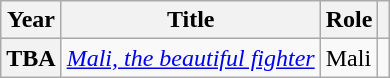<table class="wikitable plainrowheaders sortable" style="margin-right: 0;">
<tr>
<th scope="col">Year</th>
<th scope="col">Title</th>
<th scope="col">Role</th>
<th scope="col" class="unsortable"></th>
</tr>
<tr>
<th scope="row">TBA</th>
<td><em><a href='#'>Mali, the beautiful fighter</a></em></td>
<td>Mali</td>
<td></td>
</tr>
</table>
